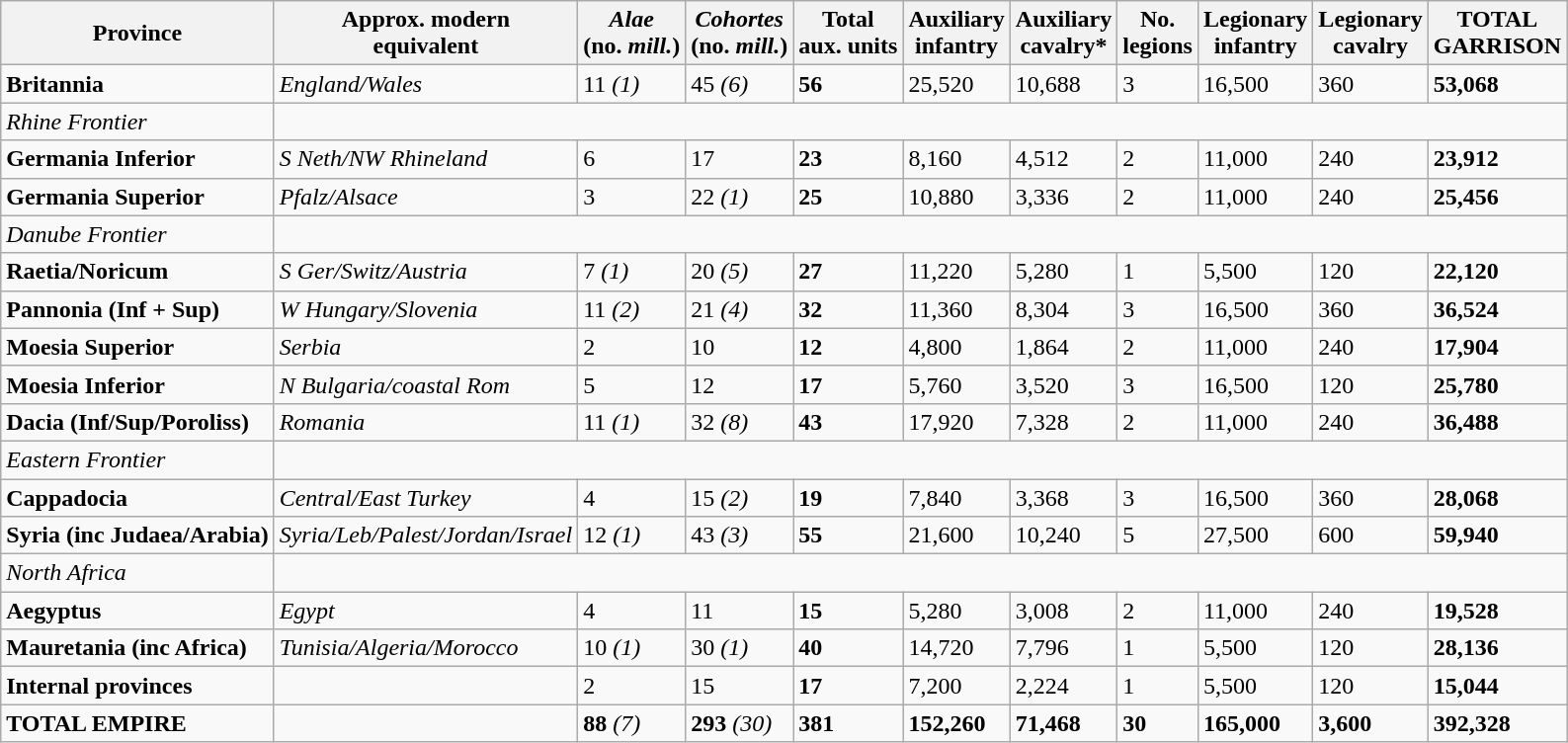<table class=wikitable>
<tr>
<th>Province</th>
<th>Approx. modern<br>equivalent</th>
<th><em>Alae</em><br>(no. <em>mill.</em>)</th>
<th><em>Cohortes</em><br>(no. <em>mill.</em>)</th>
<th>Total<br>aux. units</th>
<th>Auxiliary<br>infantry</th>
<th>Auxiliary<br>cavalry*</th>
<th>No.<br>legions</th>
<th>Legionary<br>infantry</th>
<th>Legionary<br>cavalry</th>
<th>TOTAL<br>GARRISON</th>
</tr>
<tr>
<td><strong>Britannia</strong></td>
<td><em>England/Wales</em></td>
<td>11  <em>(1)</em></td>
<td>45  <em>(6)</em></td>
<td><strong>56</strong></td>
<td>25,520</td>
<td>10,688</td>
<td>3</td>
<td>16,500</td>
<td>360</td>
<td><strong>53,068</strong></td>
</tr>
<tr>
<td><em>Rhine Frontier</em></td>
</tr>
<tr>
<td><strong>Germania Inferior</strong></td>
<td><em>S Neth/NW Rhineland</em></td>
<td>6</td>
<td>17</td>
<td><strong>23</strong></td>
<td>8,160</td>
<td>4,512</td>
<td>2</td>
<td>11,000</td>
<td>240</td>
<td><strong>23,912</strong></td>
</tr>
<tr>
<td><strong>Germania Superior</strong></td>
<td><em>Pfalz/Alsace</em></td>
<td>3</td>
<td>22  <em>(1)</em></td>
<td><strong>25</strong></td>
<td>10,880</td>
<td>3,336</td>
<td>2</td>
<td>11,000</td>
<td>240</td>
<td><strong>25,456</strong></td>
</tr>
<tr>
<td><em>Danube Frontier</em></td>
</tr>
<tr>
<td><strong>Raetia/Noricum</strong></td>
<td><em>S Ger/Switz/Austria</em></td>
<td>7  <em>(1)</em></td>
<td>20  <em>(5)</em></td>
<td><strong>27</strong></td>
<td>11,220</td>
<td>5,280</td>
<td>1</td>
<td>5,500</td>
<td>120</td>
<td><strong>22,120</strong></td>
</tr>
<tr>
<td><strong>Pannonia (Inf + Sup)</strong></td>
<td><em>W Hungary/Slovenia</em></td>
<td>11  <em>(2)</em></td>
<td>21  <em>(4)</em></td>
<td><strong>32</strong></td>
<td>11,360</td>
<td>8,304</td>
<td>3</td>
<td>16,500</td>
<td>360</td>
<td><strong>36,524</strong></td>
</tr>
<tr>
<td><strong>Moesia Superior</strong></td>
<td><em>Serbia</em></td>
<td>2</td>
<td>10</td>
<td><strong>12</strong></td>
<td>4,800</td>
<td>1,864</td>
<td>2</td>
<td>11,000</td>
<td>240</td>
<td><strong>17,904</strong></td>
</tr>
<tr>
<td><strong>Moesia Inferior</strong></td>
<td><em>N Bulgaria/coastal Rom</em></td>
<td>5</td>
<td>12</td>
<td><strong>17</strong></td>
<td>5,760</td>
<td>3,520</td>
<td>3</td>
<td>16,500</td>
<td>120</td>
<td><strong>25,780</strong></td>
</tr>
<tr>
<td><strong>Dacia (Inf/Sup/Poroliss)</strong></td>
<td><em>Romania</em></td>
<td>11  <em>(1)</em></td>
<td>32  <em>(8)</em></td>
<td><strong>43</strong></td>
<td>17,920</td>
<td>7,328</td>
<td>2</td>
<td>11,000</td>
<td>240</td>
<td><strong>36,488</strong></td>
</tr>
<tr>
<td><em>Eastern Frontier</em></td>
</tr>
<tr>
<td><strong>Cappadocia</strong></td>
<td><em>Central/East Turkey</em></td>
<td>4</td>
<td>15  <em>(2)</em></td>
<td><strong>19</strong></td>
<td>7,840</td>
<td>3,368</td>
<td>3</td>
<td>16,500</td>
<td>360</td>
<td><strong>28,068</strong></td>
</tr>
<tr>
<td><strong>Syria (inc Judaea/Arabia)</strong></td>
<td><em>Syria/Leb/Palest/Jordan/Israel</em></td>
<td>12  <em>(1)</em></td>
<td>43  <em>(3)</em></td>
<td><strong>55</strong></td>
<td>21,600</td>
<td>10,240</td>
<td>5</td>
<td>27,500</td>
<td>600</td>
<td><strong>59,940</strong></td>
</tr>
<tr>
<td><em>North Africa</em></td>
</tr>
<tr>
<td><strong>Aegyptus</strong></td>
<td><em>Egypt</em></td>
<td>4</td>
<td>11</td>
<td><strong>15</strong></td>
<td>5,280</td>
<td>3,008</td>
<td>2</td>
<td>11,000</td>
<td>240</td>
<td><strong>19,528</strong></td>
</tr>
<tr>
<td><strong>Mauretania (inc Africa)</strong></td>
<td><em>Tunisia/Algeria/Morocco</em></td>
<td>10  <em>(1)</em></td>
<td>30  <em>(1)</em></td>
<td><strong>40</strong></td>
<td>14,720</td>
<td>7,796</td>
<td>1</td>
<td>5,500</td>
<td>120</td>
<td><strong>28,136</strong></td>
</tr>
<tr>
<td><strong>Internal provinces</strong></td>
<td></td>
<td>2</td>
<td>15</td>
<td><strong>17</strong></td>
<td>7,200</td>
<td>2,224</td>
<td>1</td>
<td>5,500</td>
<td>120</td>
<td><strong>15,044</strong></td>
</tr>
<tr>
<td><strong>TOTAL EMPIRE</strong></td>
<td></td>
<td><strong>88</strong>  <em>(7)</em></td>
<td><strong>293</strong> <em>(30)</em></td>
<td><strong>381</strong></td>
<td><strong>152,260</strong></td>
<td><strong>71,468</strong></td>
<td><strong>30</strong></td>
<td><strong>165,000</strong></td>
<td><strong>3,600</strong></td>
<td><strong>392,328</strong></td>
</tr>
</table>
